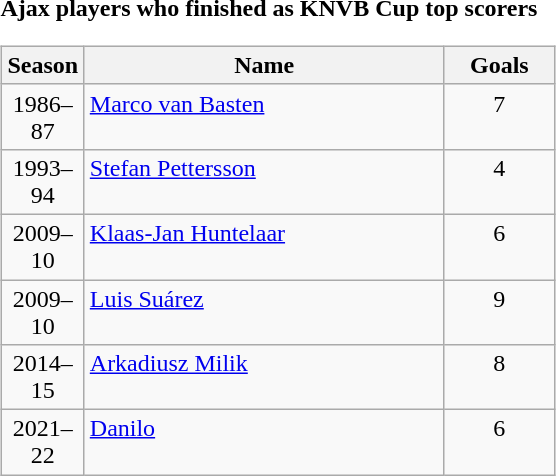<table width=33%>
<tr>
<td width=33% align=left valign=top><br><strong>Ajax players who finished as KNVB Cup top scorers</strong><table class="wikitable" style="width:90%">
<tr valign=top>
<th width=15% align=center>Season</th>
<th width=65% align=center>Name</th>
<th width=20% align=center>Goals</th>
</tr>
<tr valign=top>
<td align=center>1986–87</td>
<td> <a href='#'>Marco van Basten</a></td>
<td align=center>7</td>
</tr>
<tr valign=top>
<td align=center>1993–94</td>
<td> <a href='#'>Stefan Pettersson</a></td>
<td align=center>4</td>
</tr>
<tr valign=top>
<td align=center>2009–10</td>
<td> <a href='#'>Klaas-Jan Huntelaar</a></td>
<td align=center>6</td>
</tr>
<tr valign=top>
<td align=center>2009–10</td>
<td> <a href='#'>Luis Suárez</a></td>
<td align=center>9</td>
</tr>
<tr valign=top>
<td align=center>2014–15</td>
<td> <a href='#'>Arkadiusz Milik</a></td>
<td align=center>8</td>
</tr>
<tr valign=top>
<td align=center>2021–22</td>
<td> <a href='#'>Danilo</a></td>
<td align=center>6</td>
</tr>
</table>
</td>
</tr>
</table>
